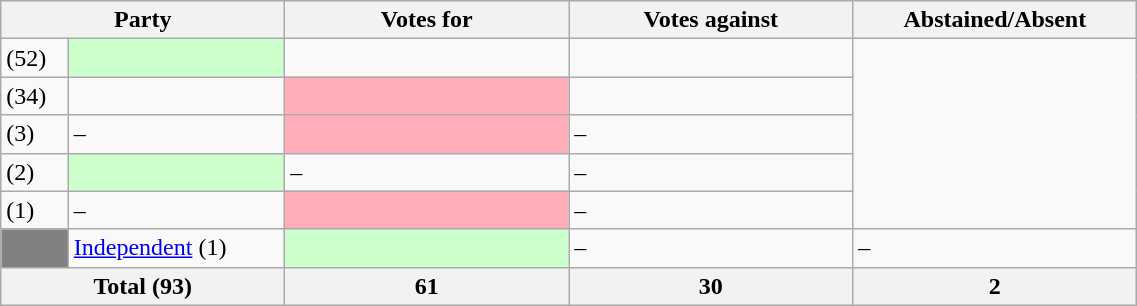<table class="wikitable" style="width:60%">
<tr>
<th style="width:20%;" colspan="2">Party</th>
<th style="width:20%;">Votes for</th>
<th style="width:20%;">Votes against</th>
<th style="width:20%;">Abstained/Absent</th>
</tr>
<tr>
<td> (52)</td>
<td style="background-color:#CCFFCC;"></td>
<td></td>
<td></td>
</tr>
<tr>
<td> (34)</td>
<td></td>
<td style="background-color:#FFAEB9;"></td>
<td></td>
</tr>
<tr>
<td> (3)</td>
<td>–</td>
<td style="background-color:#FFAEB9;"></td>
<td>–</td>
</tr>
<tr>
<td> (2)</td>
<td style="background-color:#CCFFCC;"></td>
<td>–</td>
<td>–</td>
</tr>
<tr>
<td> (1)</td>
<td>–</td>
<td style="background-color:#FFAEB9;"></td>
<td>–</td>
</tr>
<tr>
<td style="background:grey;"></td>
<td align=left><a href='#'>Independent</a> (1)</td>
<td style="background-color:#CCFFCC;"></td>
<td>–</td>
<td>–</td>
</tr>
<tr>
<th colspan=2>Total (93)</th>
<th>61</th>
<th>30</th>
<th>2</th>
</tr>
</table>
